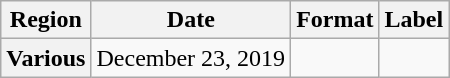<table class="wikitable plainrowheaders">
<tr>
<th scope="col">Region</th>
<th scope="col">Date</th>
<th scope="col">Format</th>
<th scope="col">Label</th>
</tr>
<tr>
<th scope="row">Various</th>
<td>December 23, 2019</td>
<td></td>
<td></td>
</tr>
</table>
